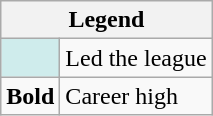<table class="wikitable mw-collapsible mw-collapsed">
<tr>
<th colspan="2">Legend</th>
</tr>
<tr>
<td style="background:#cfecec;"></td>
<td>Led the league</td>
</tr>
<tr>
<td><strong>Bold</strong></td>
<td>Career high</td>
</tr>
</table>
